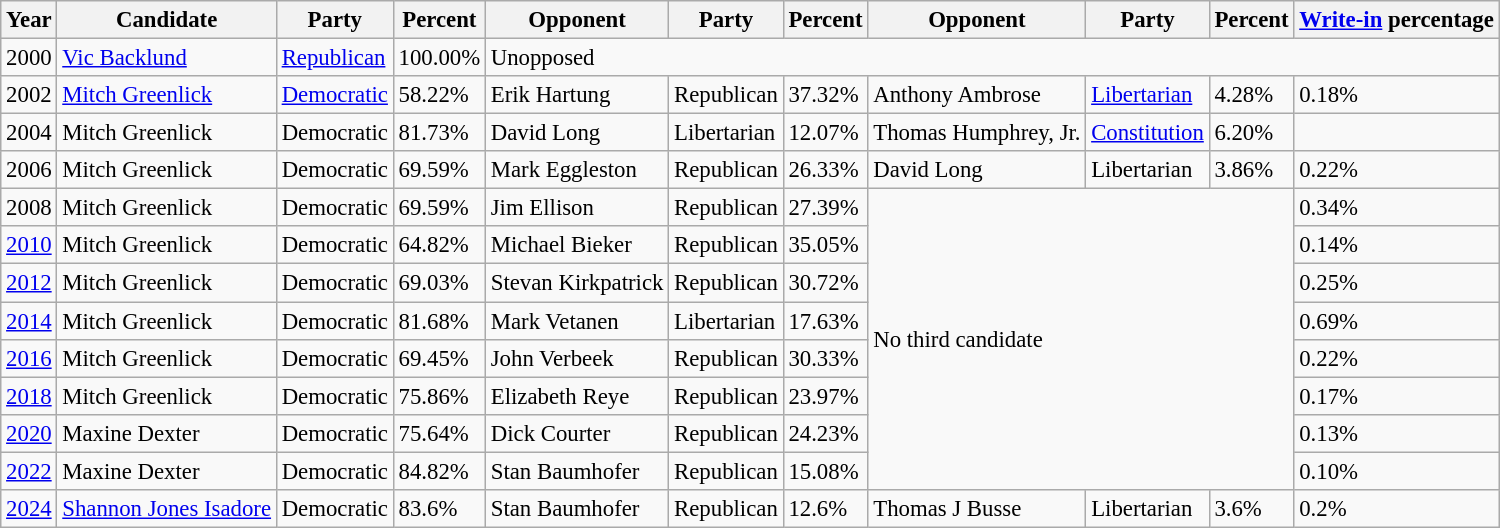<table class="wikitable sortable" style="margin:0.5em auto; font-size:95%;">
<tr>
<th>Year</th>
<th>Candidate</th>
<th>Party</th>
<th>Percent</th>
<th>Opponent</th>
<th>Party</th>
<th>Percent</th>
<th>Opponent</th>
<th>Party</th>
<th>Percent</th>
<th><a href='#'>Write-in</a> percentage</th>
</tr>
<tr>
<td>2000</td>
<td><a href='#'>Vic Backlund</a></td>
<td><a href='#'>Republican</a></td>
<td>100.00%</td>
<td colspan="7">Unopposed</td>
</tr>
<tr>
<td>2002</td>
<td><a href='#'>Mitch Greenlick</a></td>
<td><a href='#'>Democratic</a></td>
<td>58.22%</td>
<td>Erik Hartung</td>
<td>Republican</td>
<td>37.32%</td>
<td>Anthony Ambrose</td>
<td><a href='#'>Libertarian</a></td>
<td>4.28%</td>
<td>0.18%</td>
</tr>
<tr>
<td>2004</td>
<td>Mitch Greenlick</td>
<td>Democratic</td>
<td>81.73%</td>
<td>David Long</td>
<td>Libertarian</td>
<td>12.07%</td>
<td>Thomas Humphrey, Jr.</td>
<td><a href='#'>Constitution</a></td>
<td>6.20%</td>
<td></td>
</tr>
<tr>
<td>2006</td>
<td>Mitch Greenlick</td>
<td>Democratic</td>
<td>69.59%</td>
<td>Mark Eggleston</td>
<td>Republican</td>
<td>26.33%</td>
<td>David Long</td>
<td>Libertarian</td>
<td>3.86%</td>
<td>0.22%</td>
</tr>
<tr>
<td>2008</td>
<td>Mitch Greenlick</td>
<td>Democratic</td>
<td>69.59%</td>
<td>Jim Ellison</td>
<td>Republican</td>
<td>27.39%</td>
<td colspan="3" rowspan="8">No third candidate</td>
<td>0.34%</td>
</tr>
<tr>
<td><a href='#'>2010</a></td>
<td>Mitch Greenlick</td>
<td>Democratic</td>
<td>64.82%</td>
<td>Michael Bieker</td>
<td>Republican</td>
<td>35.05%</td>
<td>0.14%</td>
</tr>
<tr>
<td><a href='#'>2012</a></td>
<td>Mitch Greenlick</td>
<td>Democratic</td>
<td>69.03%</td>
<td>Stevan Kirkpatrick</td>
<td>Republican</td>
<td>30.72%</td>
<td>0.25%</td>
</tr>
<tr>
<td><a href='#'>2014</a></td>
<td>Mitch Greenlick</td>
<td>Democratic</td>
<td>81.68%</td>
<td>Mark Vetanen</td>
<td>Libertarian</td>
<td>17.63%</td>
<td>0.69%</td>
</tr>
<tr>
<td><a href='#'>2016</a></td>
<td>Mitch Greenlick</td>
<td>Democratic</td>
<td>69.45%</td>
<td>John Verbeek</td>
<td>Republican</td>
<td>30.33%</td>
<td>0.22%</td>
</tr>
<tr>
<td><a href='#'>2018</a></td>
<td>Mitch Greenlick</td>
<td>Democratic</td>
<td>75.86%</td>
<td>Elizabeth Reye</td>
<td>Republican</td>
<td>23.97%</td>
<td>0.17%</td>
</tr>
<tr>
<td><a href='#'>2020</a></td>
<td>Maxine Dexter</td>
<td>Democratic</td>
<td>75.64%</td>
<td>Dick Courter</td>
<td>Republican</td>
<td>24.23%</td>
<td>0.13%</td>
</tr>
<tr>
<td><a href='#'>2022</a></td>
<td>Maxine Dexter</td>
<td>Democratic</td>
<td>84.82%</td>
<td>Stan Baumhofer</td>
<td>Republican</td>
<td>15.08%</td>
<td>0.10%</td>
</tr>
<tr>
<td><a href='#'>2024</a></td>
<td><a href='#'>Shannon Jones Isadore</a></td>
<td>Democratic</td>
<td>83.6%</td>
<td>Stan Baumhofer</td>
<td>Republican</td>
<td>12.6%</td>
<td>Thomas J Busse</td>
<td>Libertarian</td>
<td>3.6%</td>
<td>0.2%</td>
</tr>
</table>
